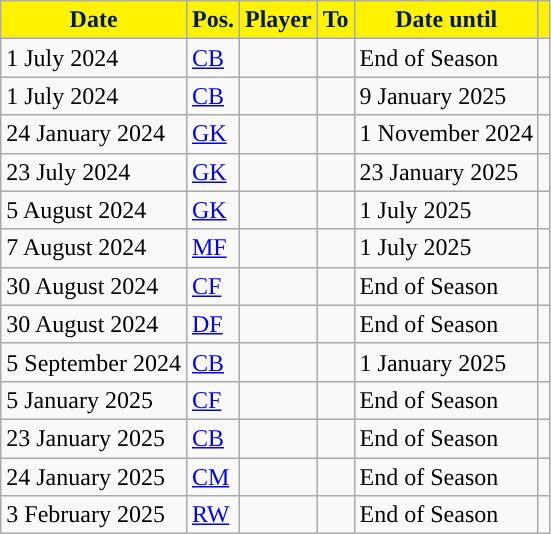<table class="wikitable plainrowheaders sortable">
<tr>
<th style="background-color:#FFF300; color:#001958; ">Date</th>
<th style="background-color:#FFF300; color:#001958; ">Pos.</th>
<th style="background-color:#FFF300; color:#001958; ">Player</th>
<th style="background-color:#FFF300; color:#001958; ">To</th>
<th style="background-color:#FFF300; color:#001958; ">Date until</th>
<th style="background-color:#FFF300; color:#001958; "></th>
</tr>
<tr>
<td>1 July 2024</td>
<td><a href='#'>CB</a></td>
<td></td>
<td></td>
<td>End of Season</td>
<td></td>
</tr>
<tr>
<td>1 July 2024</td>
<td><a href='#'>CB</a></td>
<td></td>
<td></td>
<td>9 January 2025</td>
<td></td>
</tr>
<tr>
<td>24 January 2024</td>
<td><a href='#'>GK</a></td>
<td></td>
<td></td>
<td>1 November 2024</td>
<td></td>
</tr>
<tr>
<td>23 July 2024</td>
<td><a href='#'>GK</a></td>
<td></td>
<td></td>
<td>23 January 2025</td>
<td></td>
</tr>
<tr>
<td>5 August 2024</td>
<td><a href='#'>GK</a></td>
<td></td>
<td></td>
<td>1 July 2025</td>
<td></td>
</tr>
<tr>
<td>7 August 2024</td>
<td><a href='#'>MF</a></td>
<td></td>
<td></td>
<td>1 July 2025</td>
<td></td>
</tr>
<tr>
<td>30 August 2024</td>
<td><a href='#'>CF</a></td>
<td></td>
<td></td>
<td>End of Season</td>
<td></td>
</tr>
<tr>
<td>30 August 2024</td>
<td><a href='#'>DF</a></td>
<td></td>
<td></td>
<td>End of Season</td>
<td></td>
</tr>
<tr>
<td>5 September 2024</td>
<td><a href='#'>CB</a></td>
<td></td>
<td></td>
<td>1 January 2025</td>
<td></td>
</tr>
<tr>
<td>5 January 2025</td>
<td><a href='#'>CF</a></td>
<td></td>
<td></td>
<td>End of Season</td>
<td></td>
</tr>
<tr>
<td>23 January 2025</td>
<td><a href='#'>CB</a></td>
<td></td>
<td></td>
<td>End of Season</td>
<td></td>
</tr>
<tr>
<td>24 January 2025</td>
<td><a href='#'>CM</a></td>
<td></td>
<td></td>
<td>End of Season</td>
<td></td>
</tr>
<tr>
<td>3 February 2025</td>
<td><a href='#'>RW</a></td>
<td></td>
<td></td>
<td>End of Season</td>
<td></td>
</tr>
</table>
